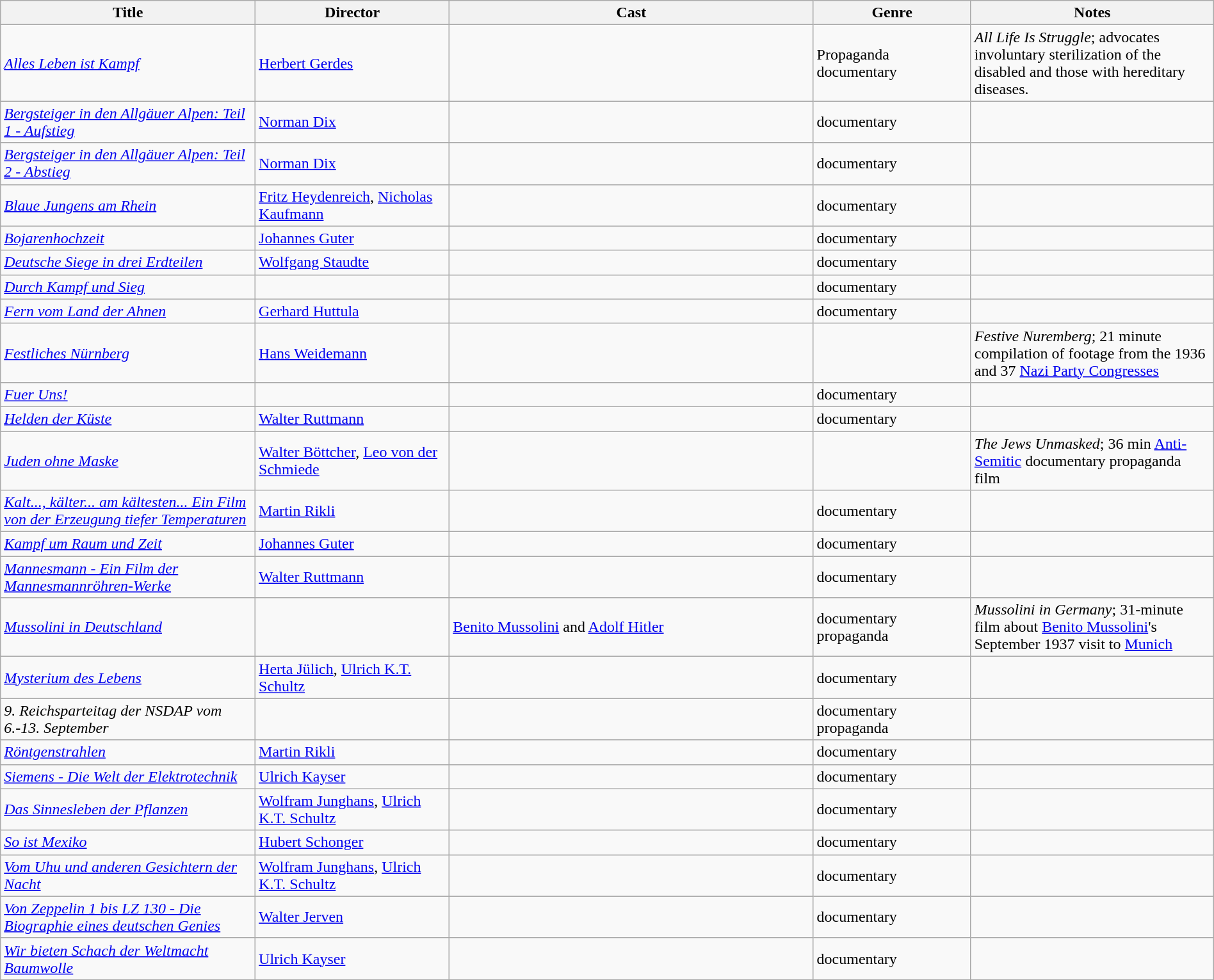<table class="wikitable" style="width:100%;">
<tr>
<th style="width:21%;">Title</th>
<th style="width:16%;">Director</th>
<th style="width:30%;">Cast</th>
<th style="width:13%;">Genre</th>
<th style="width:20%;">Notes</th>
</tr>
<tr>
<td><em><a href='#'>Alles Leben ist Kampf</a></em></td>
<td><a href='#'>Herbert Gerdes</a></td>
<td></td>
<td>Propaganda documentary</td>
<td><em>All Life Is Struggle</em>; advocates involuntary sterilization of the disabled and those with hereditary diseases.</td>
</tr>
<tr>
<td><em><a href='#'>Bergsteiger in den Allgäuer Alpen: Teil 1 - Aufstieg </a></em></td>
<td><a href='#'>Norman Dix</a></td>
<td></td>
<td>documentary</td>
<td></td>
</tr>
<tr>
<td><em><a href='#'>Bergsteiger in den Allgäuer Alpen: Teil 2 - Abstieg</a></em></td>
<td><a href='#'>Norman Dix</a></td>
<td></td>
<td>documentary</td>
<td></td>
</tr>
<tr>
<td><em><a href='#'>Blaue Jungens am Rhein</a></em></td>
<td><a href='#'>Fritz Heydenreich</a>, <a href='#'>Nicholas Kaufmann</a></td>
<td></td>
<td>documentary</td>
<td></td>
</tr>
<tr>
<td><em><a href='#'>Bojarenhochzeit</a></em></td>
<td><a href='#'>Johannes Guter</a></td>
<td></td>
<td>documentary</td>
<td></td>
</tr>
<tr>
<td><em><a href='#'>Deutsche Siege in drei Erdteilen </a></em></td>
<td><a href='#'>Wolfgang Staudte</a></td>
<td></td>
<td>documentary</td>
<td></td>
</tr>
<tr>
<td><em><a href='#'>Durch Kampf und Sieg </a></em></td>
<td></td>
<td></td>
<td>documentary</td>
<td></td>
</tr>
<tr>
<td><em><a href='#'>Fern vom Land der Ahnen</a></em></td>
<td><a href='#'>Gerhard Huttula</a></td>
<td></td>
<td>documentary</td>
<td></td>
</tr>
<tr>
<td><em><a href='#'>Festliches Nürnberg</a></em></td>
<td><a href='#'>Hans Weidemann</a></td>
<td></td>
<td></td>
<td><em>Festive Nuremberg</em>; 21 minute compilation of footage from the 1936 and 37 <a href='#'>Nazi Party Congresses</a></td>
</tr>
<tr>
<td><em><a href='#'>Fuer Uns!</a></em></td>
<td></td>
<td></td>
<td>documentary</td>
<td></td>
</tr>
<tr>
<td><em><a href='#'>Helden der Küste</a></em></td>
<td><a href='#'>Walter Ruttmann</a></td>
<td></td>
<td>documentary</td>
<td></td>
</tr>
<tr>
<td><em><a href='#'>Juden ohne Maske</a></em></td>
<td><a href='#'>Walter Böttcher</a>, <a href='#'>Leo von der Schmiede</a></td>
<td></td>
<td></td>
<td><em>The Jews Unmasked</em>; 36 min <a href='#'>Anti-Semitic</a> documentary propaganda film</td>
</tr>
<tr>
<td><em><a href='#'>Kalt..., kälter... am kältesten... Ein Film von der Erzeugung tiefer Temperaturen</a></em></td>
<td><a href='#'>Martin Rikli</a></td>
<td></td>
<td>documentary</td>
<td></td>
</tr>
<tr>
<td><em><a href='#'>Kampf um Raum und Zeit</a></em></td>
<td><a href='#'>Johannes Guter</a></td>
<td></td>
<td>documentary</td>
<td></td>
</tr>
<tr>
<td><em><a href='#'>Mannesmann - Ein Film der Mannesmannröhren-Werke </a></em></td>
<td><a href='#'>Walter Ruttmann</a></td>
<td></td>
<td>documentary</td>
<td></td>
</tr>
<tr>
<td><em><a href='#'>Mussolini in Deutschland</a></em></td>
<td></td>
<td><a href='#'>Benito Mussolini</a> and <a href='#'>Adolf Hitler</a></td>
<td>documentary propaganda</td>
<td><em>Mussolini in Germany</em>; 31-minute film about <a href='#'>Benito Mussolini</a>'s September 1937 visit to <a href='#'>Munich</a></td>
</tr>
<tr>
<td><em><a href='#'>Mysterium des Lebens</a></em></td>
<td><a href='#'>Herta Jülich</a>, <a href='#'>Ulrich K.T. Schultz</a></td>
<td></td>
<td>documentary</td>
<td></td>
</tr>
<tr>
<td><em>9. Reichsparteitag der NSDAP vom 6.-13. September</em></td>
<td></td>
<td></td>
<td>documentary propaganda</td>
<td></td>
</tr>
<tr>
<td><em><a href='#'>Röntgenstrahlen</a></em></td>
<td><a href='#'>Martin Rikli</a></td>
<td></td>
<td>documentary</td>
<td></td>
</tr>
<tr>
<td><em><a href='#'>Siemens - Die Welt der Elektrotechnik</a></em></td>
<td><a href='#'>Ulrich Kayser</a></td>
<td></td>
<td>documentary</td>
<td></td>
</tr>
<tr>
<td><em><a href='#'>Das Sinnesleben der Pflanzen</a></em></td>
<td><a href='#'>Wolfram Junghans</a>, <a href='#'>Ulrich K.T. Schultz</a></td>
<td></td>
<td>documentary</td>
<td></td>
</tr>
<tr>
<td><em><a href='#'>So ist Mexiko</a></em></td>
<td><a href='#'>Hubert Schonger</a></td>
<td></td>
<td>documentary</td>
<td></td>
</tr>
<tr>
<td><em><a href='#'>Vom Uhu und anderen Gesichtern der Nacht </a></em></td>
<td><a href='#'>Wolfram Junghans</a>, <a href='#'>Ulrich K.T. Schultz</a></td>
<td></td>
<td>documentary</td>
<td></td>
</tr>
<tr>
<td><em><a href='#'>Von Zeppelin 1 bis LZ 130 - Die Biographie eines deutschen Genies</a></em></td>
<td><a href='#'>Walter Jerven</a></td>
<td></td>
<td>documentary</td>
<td></td>
</tr>
<tr>
<td><em><a href='#'>Wir bieten Schach der Weltmacht Baumwolle</a></em></td>
<td><a href='#'>Ulrich Kayser</a></td>
<td></td>
<td>documentary</td>
<td></td>
</tr>
<tr>
</tr>
</table>
